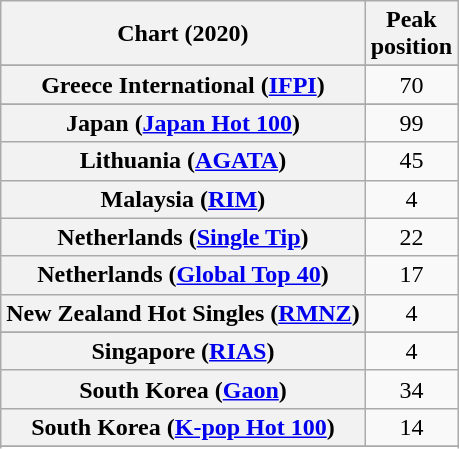<table class="wikitable sortable plainrowheaders" style="text-align:center">
<tr>
<th scope="col">Chart (2020)</th>
<th scope="col">Peak<br>position</th>
</tr>
<tr>
</tr>
<tr>
</tr>
<tr>
</tr>
<tr>
</tr>
<tr>
<th scope="row">Greece International (<a href='#'>IFPI</a>)</th>
<td>70</td>
</tr>
<tr>
</tr>
<tr>
<th scope="row">Japan (<a href='#'>Japan Hot 100</a>)</th>
<td>99</td>
</tr>
<tr>
<th scope="row">Lithuania (<a href='#'>AGATA</a>)</th>
<td>45</td>
</tr>
<tr>
<th scope="row">Malaysia (<a href='#'>RIM</a>)</th>
<td>4</td>
</tr>
<tr>
<th scope="row">Netherlands (<a href='#'>Single Tip</a>)</th>
<td>22</td>
</tr>
<tr>
<th scope="row">Netherlands (<a href='#'>Global Top 40</a>)</th>
<td>17</td>
</tr>
<tr>
<th scope="row">New Zealand Hot Singles (<a href='#'>RMNZ</a>)</th>
<td>4</td>
</tr>
<tr>
</tr>
<tr>
</tr>
<tr>
<th scope="row">Singapore (<a href='#'>RIAS</a>)</th>
<td>4</td>
</tr>
<tr>
<th scope="row">South Korea (<a href='#'>Gaon</a>)</th>
<td>34</td>
</tr>
<tr>
<th scope="row">South Korea (<a href='#'>K-pop Hot 100</a>)</th>
<td>14</td>
</tr>
<tr>
</tr>
<tr>
</tr>
</table>
